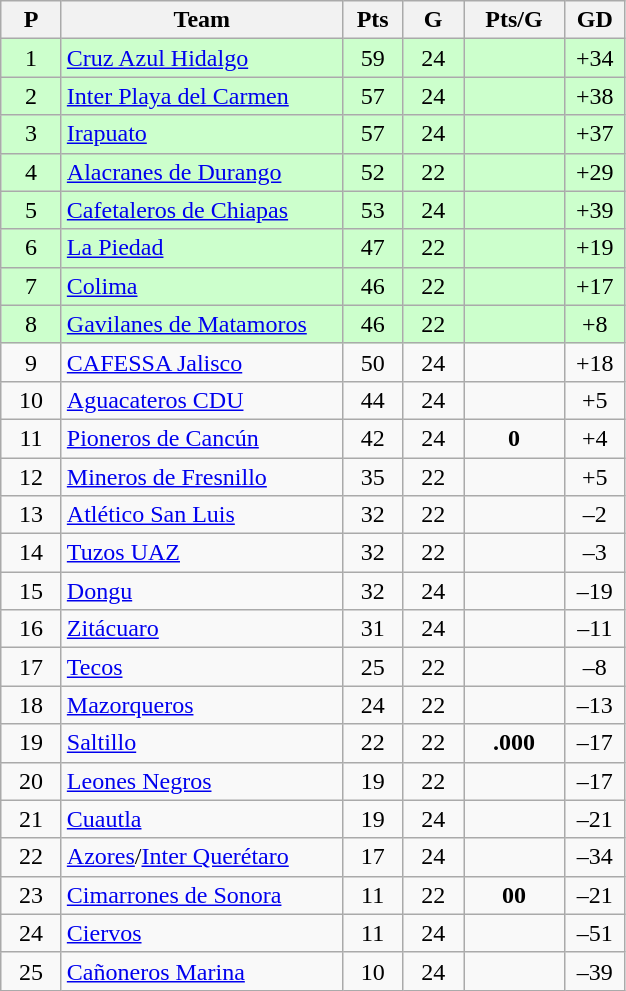<table class="wikitable" style="text-align: center;">
<tr>
<th width=33>P</th>
<th width=180>Team</th>
<th width=33>Pts</th>
<th width=33>G</th>
<th width=60>Pts/G</th>
<th width=33>GD</th>
</tr>
<tr bgcolor=#CCFFCC>
<td>1</td>
<td align=left><a href='#'>Cruz Azul Hidalgo</a></td>
<td>59</td>
<td>24</td>
<td><strong></strong></td>
<td>+34</td>
</tr>
<tr bgcolor=#CCFFCC>
<td>2</td>
<td align=left><a href='#'>Inter Playa del Carmen</a></td>
<td>57</td>
<td>24</td>
<td><strong></strong></td>
<td>+38</td>
</tr>
<tr bgcolor=#CCFFCC>
<td>3</td>
<td align=left><a href='#'>Irapuato</a></td>
<td>57</td>
<td>24</td>
<td><strong></strong></td>
<td>+37</td>
</tr>
<tr bgcolor=#CCFFCC>
<td>4</td>
<td align=left><a href='#'>Alacranes de Durango</a></td>
<td>52</td>
<td>22</td>
<td><strong></strong></td>
<td>+29</td>
</tr>
<tr bgcolor=#CCFFCC>
<td>5</td>
<td align=left><a href='#'>Cafetaleros de Chiapas</a></td>
<td>53</td>
<td>24</td>
<td><strong></strong></td>
<td>+39</td>
</tr>
<tr bgcolor=#CCFFCC>
<td>6</td>
<td align=left><a href='#'>La Piedad</a></td>
<td>47</td>
<td>22</td>
<td><strong></strong></td>
<td>+19</td>
</tr>
<tr bgcolor=#CCFFCC>
<td>7</td>
<td align=left><a href='#'>Colima</a></td>
<td>46</td>
<td>22</td>
<td><strong></strong></td>
<td>+17</td>
</tr>
<tr bgcolor=#CCFFCC>
<td>8</td>
<td align=left><a href='#'>Gavilanes de Matamoros</a></td>
<td>46</td>
<td>22</td>
<td><strong></strong></td>
<td>+8</td>
</tr>
<tr>
<td>9</td>
<td align=left><a href='#'>CAFESSA Jalisco</a></td>
<td>50</td>
<td>24</td>
<td><strong></strong></td>
<td>+18</td>
</tr>
<tr>
<td>10</td>
<td align=left><a href='#'>Aguacateros CDU</a></td>
<td>44</td>
<td>24</td>
<td><strong></strong></td>
<td>+5</td>
</tr>
<tr>
<td>11</td>
<td align=left><a href='#'>Pioneros de Cancún</a></td>
<td>42</td>
<td>24</td>
<td><strong>0</strong></td>
<td>+4</td>
</tr>
<tr>
<td>12</td>
<td align=left><a href='#'>Mineros de Fresnillo</a></td>
<td>35</td>
<td>22</td>
<td><strong></strong></td>
<td>+5</td>
</tr>
<tr>
<td>13</td>
<td align=left><a href='#'>Atlético San Luis</a></td>
<td>32</td>
<td>22</td>
<td><strong></strong></td>
<td>–2</td>
</tr>
<tr>
<td>14</td>
<td align=left><a href='#'>Tuzos UAZ</a></td>
<td>32</td>
<td>22</td>
<td><strong></strong></td>
<td>–3</td>
</tr>
<tr>
<td>15</td>
<td align=left><a href='#'>Dongu</a></td>
<td>32</td>
<td>24</td>
<td><strong></strong></td>
<td>–19</td>
</tr>
<tr>
<td>16</td>
<td align=left><a href='#'>Zitácuaro</a></td>
<td>31</td>
<td>24</td>
<td><strong></strong></td>
<td>–11</td>
</tr>
<tr>
<td>17</td>
<td align=left><a href='#'>Tecos</a></td>
<td>25</td>
<td>22</td>
<td><strong></strong></td>
<td>–8</td>
</tr>
<tr>
<td>18</td>
<td align=left><a href='#'>Mazorqueros</a></td>
<td>24</td>
<td>22</td>
<td><strong></strong></td>
<td>–13</td>
</tr>
<tr>
<td>19</td>
<td align=left><a href='#'>Saltillo</a></td>
<td>22</td>
<td>22</td>
<td><strong>.000</strong></td>
<td>–17</td>
</tr>
<tr>
<td>20</td>
<td align=left><a href='#'>Leones Negros</a></td>
<td>19</td>
<td>22</td>
<td><strong></strong></td>
<td>–17</td>
</tr>
<tr>
<td>21</td>
<td align=left><a href='#'>Cuautla</a></td>
<td>19</td>
<td>24</td>
<td><strong></strong></td>
<td>–21</td>
</tr>
<tr>
<td>22</td>
<td align=left><a href='#'>Azores</a>/<a href='#'>Inter Querétaro</a></td>
<td>17</td>
<td>24</td>
<td><strong></strong></td>
<td>–34</td>
</tr>
<tr>
<td>23</td>
<td align=left><a href='#'>Cimarrones de Sonora</a></td>
<td>11</td>
<td>22</td>
<td><strong>00</strong></td>
<td>–21</td>
</tr>
<tr>
<td>24</td>
<td align=left><a href='#'>Ciervos</a></td>
<td>11</td>
<td>24</td>
<td><strong></strong></td>
<td>–51</td>
</tr>
<tr>
<td>25</td>
<td align=left><a href='#'>Cañoneros Marina</a></td>
<td>10</td>
<td>24</td>
<td><strong></strong></td>
<td>–39</td>
</tr>
</table>
